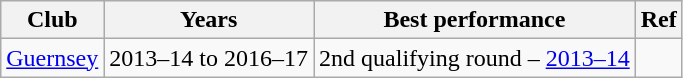<table class=wikitable style="text-align:left">
<tr>
<th>Club</th>
<th>Years</th>
<th>Best performance</th>
<th>Ref</th>
</tr>
<tr>
<td><a href='#'>Guernsey</a></td>
<td>2013–14 to 2016–17</td>
<td>2nd qualifying round – <a href='#'>2013–14</a></td>
<td align=center></td>
</tr>
</table>
